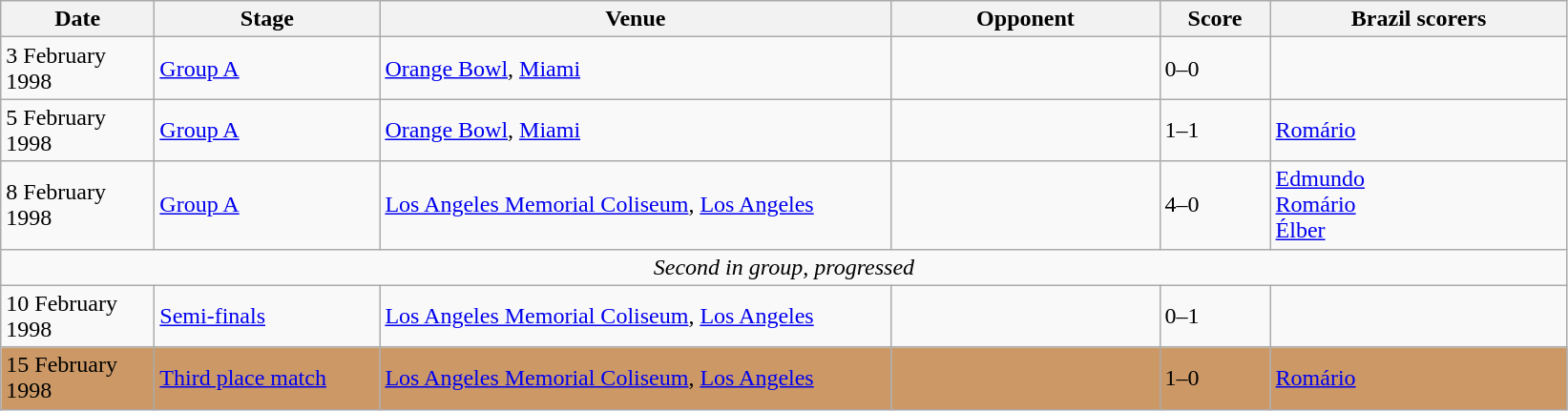<table class="wikitable">
<tr>
<th width=100px>Date</th>
<th width=150px>Stage</th>
<th width=350px>Venue</th>
<th width=180px>Opponent</th>
<th width=70px>Score</th>
<th width=200px>Brazil scorers</th>
</tr>
<tr>
<td>3 February 1998</td>
<td><a href='#'>Group A</a></td>
<td><a href='#'>Orange Bowl</a>, <a href='#'>Miami</a></td>
<td></td>
<td>0–0</td>
<td></td>
</tr>
<tr>
<td>5 February 1998</td>
<td><a href='#'>Group A</a></td>
<td><a href='#'>Orange Bowl</a>, <a href='#'>Miami</a></td>
<td></td>
<td>1–1</td>
<td><a href='#'>Romário</a> </td>
</tr>
<tr>
<td>8 February 1998</td>
<td><a href='#'>Group A</a></td>
<td><a href='#'>Los Angeles Memorial Coliseum</a>, <a href='#'>Los Angeles</a></td>
<td></td>
<td>4–0</td>
<td><a href='#'>Edmundo</a>  <br> <a href='#'>Romário</a>  <br> <a href='#'>Élber</a> </td>
</tr>
<tr>
<td colspan="6" style="text-align:center;"><em>Second in group, progressed</em></td>
</tr>
<tr>
<td>10 February 1998</td>
<td><a href='#'>Semi-finals</a></td>
<td><a href='#'>Los Angeles Memorial Coliseum</a>, <a href='#'>Los Angeles</a></td>
<td></td>
<td>0–1</td>
<td></td>
</tr>
<tr style="background:#c96;">
<td>15 February 1998</td>
<td><a href='#'>Third place match</a></td>
<td><a href='#'>Los Angeles Memorial Coliseum</a>, <a href='#'>Los Angeles</a></td>
<td></td>
<td>1–0</td>
<td><a href='#'>Romário</a> </td>
</tr>
</table>
